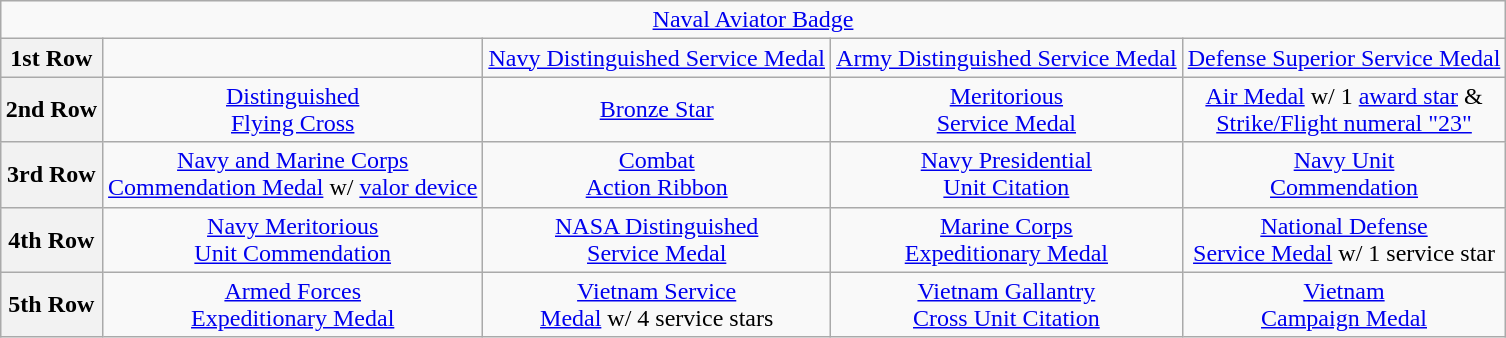<table class="wikitable" style="margin:1em auto; text-align:center;">
<tr>
<td colspan="5"><a href='#'>Naval Aviator Badge</a></td>
</tr>
<tr>
<th>1st Row</th>
<td></td>
<td><a href='#'>Navy Distinguished Service Medal</a></td>
<td><a href='#'>Army Distinguished Service Medal</a></td>
<td><a href='#'>Defense Superior Service Medal</a></td>
</tr>
<tr>
<th>2nd Row</th>
<td><a href='#'>Distinguished <br> Flying Cross</a></td>
<td><a href='#'>Bronze Star</a></td>
<td><a href='#'>Meritorious <br> Service Medal</a></td>
<td><a href='#'>Air Medal</a> w/ 1 <a href='#'>award star</a> & <a href='#'><br> Strike/Flight numeral "23"</a></td>
</tr>
<tr>
<th>3rd Row</th>
<td><a href='#'>Navy and Marine Corps <br> Commendation Medal</a> w/ <a href='#'>valor device</a></td>
<td><a href='#'>Combat <br> Action Ribbon</a></td>
<td><a href='#'>Navy Presidential <br> Unit Citation</a></td>
<td><a href='#'>Navy Unit <br> Commendation</a></td>
</tr>
<tr>
<th>4th Row</th>
<td><a href='#'>Navy Meritorious <br> Unit Commendation</a></td>
<td><a href='#'>NASA Distinguished <br> Service Medal</a></td>
<td><a href='#'>Marine Corps <br> Expeditionary Medal</a></td>
<td><a href='#'>National Defense <br> Service Medal</a> w/ 1 service star</td>
</tr>
<tr>
<th>5th Row</th>
<td><a href='#'>Armed Forces <br> Expeditionary Medal</a></td>
<td><a href='#'>Vietnam Service <br> Medal</a> w/ 4 service stars</td>
<td><a href='#'>Vietnam Gallantry <br> Cross Unit Citation</a></td>
<td><a href='#'>Vietnam <br> Campaign Medal</a></td>
</tr>
</table>
